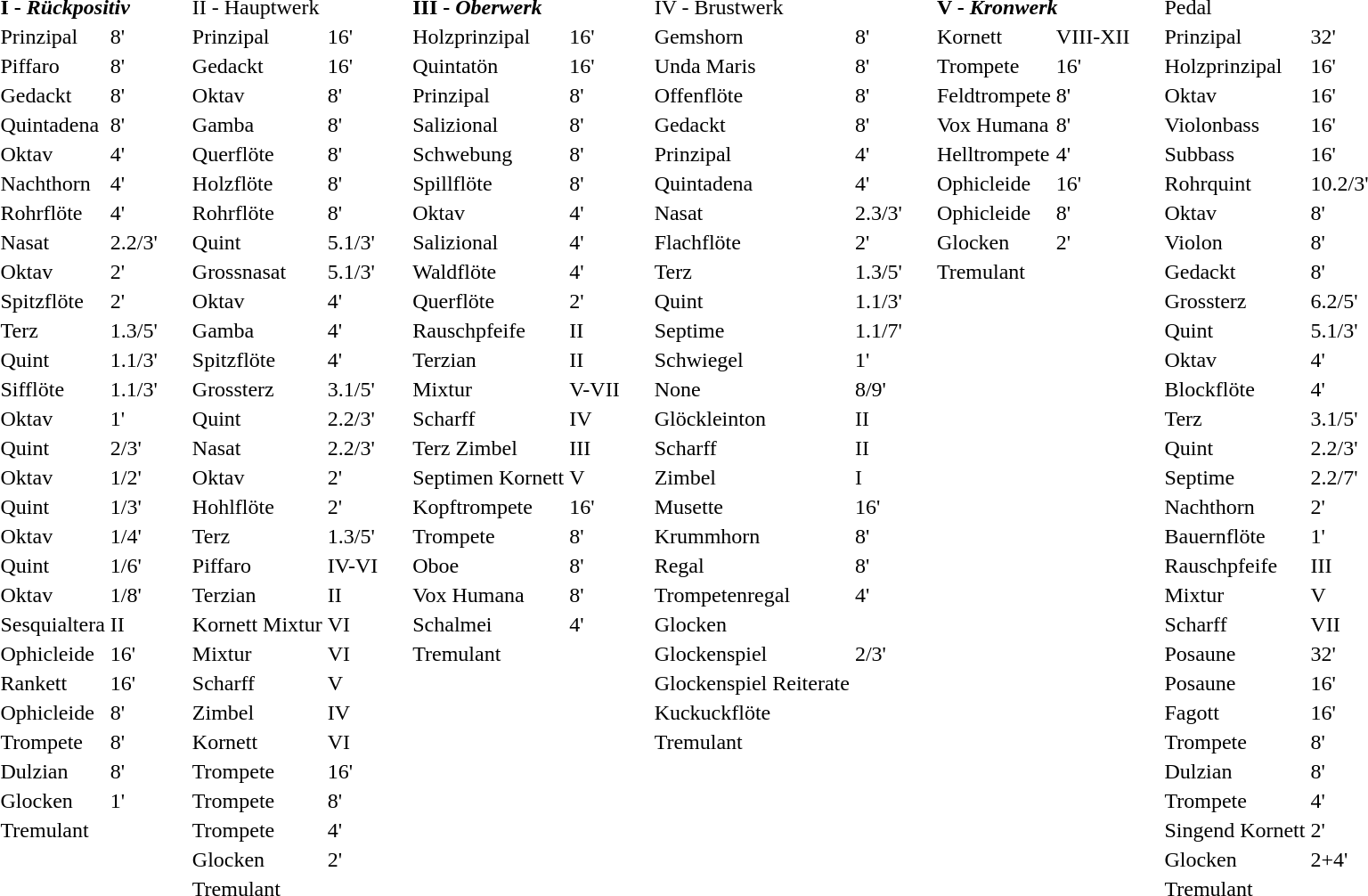<table border="0" cellspacing="0" cellpadding="10" style="border-collapse:collapse;">
<tr>
<td style="vertical-align:top"><br><table border="0">
<tr>
<td colspan=2><strong>I - <em>Rückpositiv<strong><em><br></td>
</tr>
<tr>
<td>Prinzipal</td>
<td>8'</td>
</tr>
<tr>
<td>Piffaro</td>
<td>8'</td>
</tr>
<tr>
<td>Gedackt</td>
<td>8'</td>
</tr>
<tr>
<td>Quintadena</td>
<td>8'</td>
</tr>
<tr>
<td>Oktav</td>
<td>4'</td>
</tr>
<tr>
<td>Nachthorn</td>
<td>4'</td>
</tr>
<tr>
<td>Rohrflöte</td>
<td>4'</td>
</tr>
<tr>
<td>Nasat</td>
<td>2.2/3'</td>
</tr>
<tr>
<td>Oktav</td>
<td>2'</td>
</tr>
<tr>
<td>Spitzflöte</td>
<td>2'</td>
</tr>
<tr>
<td>Terz</td>
<td>1.3/5'</td>
</tr>
<tr>
<td>Quint</td>
<td>1.1/3'</td>
</tr>
<tr>
<td>Sifflöte</td>
<td>1.1/3'</td>
</tr>
<tr>
<td>Oktav</td>
<td>1'</td>
</tr>
<tr>
<td>Quint</td>
<td>2/3'</td>
</tr>
<tr>
<td>Oktav</td>
<td>1/2'</td>
</tr>
<tr>
<td>Quint</td>
<td>1/3'</td>
</tr>
<tr>
<td>Oktav</td>
<td>1/4'</td>
</tr>
<tr>
<td>Quint</td>
<td>1/6'</td>
</tr>
<tr>
<td>Oktav</td>
<td>1/8'</td>
</tr>
<tr>
<td>Sesquialtera</td>
<td>II</td>
</tr>
<tr>
<td>Ophicleide</td>
<td>16'</td>
</tr>
<tr>
<td>Rankett</td>
<td>16'</td>
</tr>
<tr>
<td>Ophicleide</td>
<td>8'</td>
</tr>
<tr>
<td>Trompete</td>
<td>8'</td>
</tr>
<tr>
<td>Dulzian</td>
<td>8'</td>
</tr>
<tr>
<td>Glocken</td>
<td>1'</td>
</tr>
<tr>
<td>Tremulant</td>
</tr>
<tr>
</tr>
</table>
</td>
<td style="vertical-align:top"><br><table border="0">
<tr>
<td colspan=2></strong>II - </em>Hauptwerk</em></strong><br></td>
</tr>
<tr>
<td>Prinzipal</td>
<td>16'</td>
</tr>
<tr>
<td>Gedackt</td>
<td>16'</td>
</tr>
<tr>
<td>Oktav</td>
<td>8'</td>
</tr>
<tr>
<td>Gamba</td>
<td>8'</td>
</tr>
<tr>
<td>Querflöte</td>
<td>8'</td>
</tr>
<tr>
<td>Holzflöte</td>
<td>8'</td>
</tr>
<tr>
<td>Rohrflöte</td>
<td>8'</td>
</tr>
<tr>
<td>Quint</td>
<td>5.1/3'</td>
</tr>
<tr>
<td>Grossnasat</td>
<td>5.1/3'</td>
</tr>
<tr>
<td>Oktav</td>
<td>4'</td>
</tr>
<tr>
<td>Gamba</td>
<td>4'</td>
</tr>
<tr>
<td>Spitzflöte</td>
<td>4'</td>
</tr>
<tr>
<td>Grossterz</td>
<td>3.1/5'</td>
</tr>
<tr>
<td>Quint</td>
<td>2.2/3'</td>
</tr>
<tr>
<td>Nasat</td>
<td>2.2/3'</td>
</tr>
<tr>
<td>Oktav</td>
<td>2'</td>
</tr>
<tr>
<td>Hohlflöte</td>
<td>2'</td>
</tr>
<tr>
<td>Terz</td>
<td>1.3/5'</td>
</tr>
<tr>
<td>Piffaro</td>
<td>IV-VI</td>
</tr>
<tr>
<td>Terzian</td>
<td>II</td>
</tr>
<tr>
<td>Kornett Mixtur</td>
<td>VI</td>
</tr>
<tr>
<td>Mixtur</td>
<td>VI</td>
</tr>
<tr>
<td>Scharff</td>
<td>V</td>
</tr>
<tr>
<td>Zimbel</td>
<td>IV</td>
</tr>
<tr>
<td>Kornett</td>
<td>VI</td>
</tr>
<tr>
<td>Trompete</td>
<td>16'</td>
</tr>
<tr>
<td>Trompete</td>
<td>8'</td>
</tr>
<tr>
<td>Trompete</td>
<td>4'</td>
</tr>
<tr>
<td>Glocken</td>
<td>2'</td>
</tr>
<tr>
<td>Tremulant</td>
</tr>
<tr>
</tr>
</table>
</td>
<td style="vertical-align:top"><br><table border="0">
<tr>
<td colspan=2><strong>III - <em>Oberwerk<strong><em><br></td>
</tr>
<tr>
<td>Holzprinzipal</td>
<td>16'</td>
</tr>
<tr>
<td>Quintatön</td>
<td>16'</td>
</tr>
<tr>
<td>Prinzipal</td>
<td>8'</td>
</tr>
<tr>
<td>Salizional</td>
<td>8'</td>
</tr>
<tr>
<td>Schwebung</td>
<td>8'</td>
</tr>
<tr>
<td>Spillflöte</td>
<td>8'</td>
</tr>
<tr>
<td>Oktav</td>
<td>4'</td>
</tr>
<tr>
<td>Salizional</td>
<td>4'</td>
</tr>
<tr>
<td>Waldflöte</td>
<td>4'</td>
</tr>
<tr>
<td>Querflöte</td>
<td>2'</td>
</tr>
<tr>
<td>Rauschpfeife</td>
<td>II</td>
</tr>
<tr>
<td>Terzian</td>
<td>II</td>
</tr>
<tr>
<td>Mixtur</td>
<td>V-VII</td>
</tr>
<tr>
<td>Scharff</td>
<td>IV</td>
</tr>
<tr>
<td>Terz Zimbel</td>
<td>III</td>
</tr>
<tr>
<td>Septimen Kornett</td>
<td>V</td>
</tr>
<tr>
<td>Kopftrompete</td>
<td>16'</td>
</tr>
<tr>
<td>Trompete</td>
<td>8'</td>
</tr>
<tr>
<td>Oboe</td>
<td>8'</td>
</tr>
<tr>
<td>Vox Humana</td>
<td>8'</td>
</tr>
<tr>
<td>Schalmei</td>
<td>4'</td>
</tr>
<tr>
<td>Tremulant</td>
</tr>
</table>
</td>
<td style="vertical-align:top"><br><table border="0">
<tr>
<td colspan=2></strong>IV - </em>Brustwerk</em></strong><br></td>
</tr>
<tr>
<td>Gemshorn</td>
<td>8'</td>
</tr>
<tr>
<td>Unda Maris</td>
<td>8'</td>
</tr>
<tr>
<td>Offenflöte</td>
<td>8'</td>
</tr>
<tr>
<td>Gedackt</td>
<td>8'</td>
</tr>
<tr>
<td>Prinzipal</td>
<td>4'</td>
</tr>
<tr>
<td>Quintadena</td>
<td>4'</td>
</tr>
<tr>
<td>Nasat</td>
<td>2.3/3'</td>
</tr>
<tr>
<td>Flachflöte</td>
<td>2'</td>
</tr>
<tr>
<td>Terz</td>
<td>1.3/5'</td>
</tr>
<tr>
<td>Quint</td>
<td>1.1/3'</td>
</tr>
<tr>
<td>Septime</td>
<td>1.1/7'</td>
</tr>
<tr>
<td>Schwiegel</td>
<td>1'</td>
</tr>
<tr>
<td>None</td>
<td>8/9'</td>
</tr>
<tr>
<td>Glöckleinton</td>
<td>II</td>
</tr>
<tr>
<td>Scharff</td>
<td>II</td>
</tr>
<tr>
<td>Zimbel</td>
<td>I</td>
</tr>
<tr>
<td>Musette</td>
<td>16'</td>
</tr>
<tr>
<td>Krummhorn</td>
<td>8'</td>
</tr>
<tr>
<td>Regal</td>
<td>8'</td>
</tr>
<tr>
<td>Trompetenregal</td>
<td>4'</td>
</tr>
<tr>
<td>Glocken</td>
</tr>
<tr>
<td>Glockenspiel</td>
<td>2/3'</td>
</tr>
<tr>
<td>Glockenspiel Reiterate</td>
</tr>
<tr>
<td>Kuckuckflöte</td>
</tr>
<tr>
<td>Tremulant</td>
</tr>
</table>
</td>
<td style="vertical-align:top"><br><table border="0">
<tr>
<td colspan=2><strong>V - <em>Kronwerk<strong><em><br></td>
</tr>
<tr>
<td>Kornett</td>
<td>VIII-XII</td>
</tr>
<tr>
<td>Trompete</td>
<td>16'</td>
</tr>
<tr>
<td>Feldtrompete</td>
<td>8'</td>
</tr>
<tr>
<td>Vox Humana</td>
<td>8'</td>
</tr>
<tr>
<td>Helltrompete</td>
<td>4'</td>
</tr>
<tr>
<td>Ophicleide</td>
<td>16'</td>
</tr>
<tr>
<td>Ophicleide</td>
<td>8'</td>
</tr>
<tr>
<td>Glocken</td>
<td>2'</td>
</tr>
<tr>
<td>Tremulant</td>
</tr>
</table>
</td>
<td style="vertical-align:top"><br><table border="0">
<tr>
<td colspan=2></strong>Pedal<strong><br></td>
</tr>
<tr>
<td>Prinzipal</td>
<td>32'</td>
</tr>
<tr>
<td>Holzprinzipal</td>
<td>16'</td>
</tr>
<tr>
<td>Oktav</td>
<td>16'</td>
</tr>
<tr>
<td>Violonbass</td>
<td>16'</td>
</tr>
<tr>
<td>Subbass</td>
<td>16'</td>
</tr>
<tr>
<td>Rohrquint</td>
<td>10.2/3'</td>
</tr>
<tr>
<td>Oktav</td>
<td>8'</td>
</tr>
<tr>
<td>Violon</td>
<td>8'</td>
</tr>
<tr>
<td>Gedackt</td>
<td>8'</td>
</tr>
<tr>
<td>Grossterz</td>
<td>6.2/5'</td>
</tr>
<tr>
<td>Quint</td>
<td>5.1/3'</td>
</tr>
<tr>
<td>Oktav</td>
<td>4'</td>
</tr>
<tr>
<td>Blockflöte</td>
<td>4'</td>
</tr>
<tr>
<td>Terz</td>
<td>3.1/5'</td>
</tr>
<tr>
<td>Quint</td>
<td>2.2/3'</td>
</tr>
<tr>
<td>Septime</td>
<td>2.2/7'</td>
</tr>
<tr>
<td>Nachthorn</td>
<td>2'</td>
</tr>
<tr>
<td>Bauernflöte</td>
<td>1'</td>
</tr>
<tr>
<td>Rauschpfeife</td>
<td>III</td>
</tr>
<tr>
<td>Mixtur</td>
<td>V</td>
</tr>
<tr>
<td>Scharff</td>
<td>VII</td>
</tr>
<tr>
<td>Posaune</td>
<td>32'</td>
</tr>
<tr>
<td>Posaune</td>
<td>16'</td>
</tr>
<tr>
<td>Fagott</td>
<td>16'</td>
</tr>
<tr>
<td>Trompete</td>
<td>8'</td>
</tr>
<tr>
<td>Dulzian</td>
<td>8'</td>
</tr>
<tr>
<td>Trompete</td>
<td>4'</td>
</tr>
<tr>
<td>Singend Kornett</td>
<td>2'</td>
</tr>
<tr>
<td>Glocken</td>
<td>2+4'</td>
</tr>
<tr>
<td>Tremulant</td>
</tr>
<tr>
</tr>
</table>
</td>
</tr>
</table>
